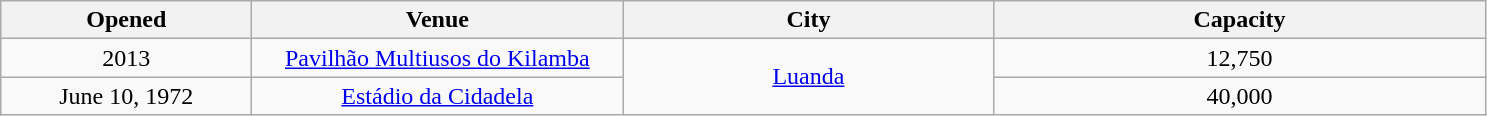<table class="sortable wikitable" style="text-align:center;">
<tr>
<th scope="col" style="width:10em;">Opened</th>
<th scope="col" style="width:15em;">Venue</th>
<th scope="col" style="width:15em;">City</th>
<th scope="col" style="width:20em;">Capacity</th>
</tr>
<tr>
<td>2013</td>
<td><a href='#'>Pavilhão Multiusos do Kilamba</a></td>
<td rowspan="2"><a href='#'>Luanda</a></td>
<td>12,750</td>
</tr>
<tr>
<td>June 10, 1972</td>
<td><a href='#'>Estádio da Cidadela</a></td>
<td>40,000</td>
</tr>
</table>
